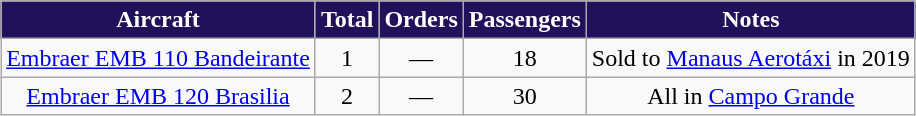<table class="wikitable" style="text-align:center; margin:0.5em auto">
<tr bgcolor=#ccccff>
<th style="background:#21105a; color:white;">Aircraft</th>
<th style="background:#21105a; color:white;">Total</th>
<th style="background:#21105a; color:white;">Orders</th>
<th style="background:#21105a; color:white;">Passengers</th>
<th style="background:#21105a; color:white;">Notes</th>
</tr>
<tr>
<td><a href='#'>Embraer EMB 110 Bandeirante</a></td>
<td>1</td>
<td>—</td>
<td>18</td>
<td>Sold to <a href='#'>Manaus Aerotáxi</a> in 2019</td>
</tr>
<tr>
<td><a href='#'>Embraer EMB 120 Brasilia</a></td>
<td>2</td>
<td>—</td>
<td>30</td>
<td>All  in <a href='#'>Campo Grande</a></td>
</tr>
</table>
